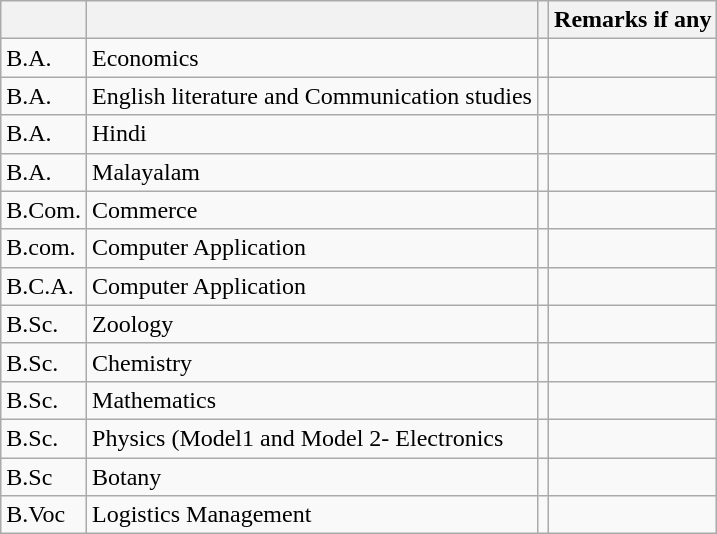<table class="wikitable sortable">
<tr>
<th></th>
<th></th>
<th></th>
<th>Remarks if any</th>
</tr>
<tr>
<td>B.A.</td>
<td>Economics</td>
<td></td>
<td></td>
</tr>
<tr>
<td>B.A.</td>
<td>English literature and Communication studies</td>
<td></td>
<td></td>
</tr>
<tr>
<td>B.A.</td>
<td>Hindi</td>
<td></td>
<td></td>
</tr>
<tr>
<td>B.A.</td>
<td>Malayalam</td>
<td></td>
<td></td>
</tr>
<tr>
<td>B.Com.</td>
<td>Commerce</td>
<td></td>
<td></td>
</tr>
<tr>
<td>B.com.</td>
<td>Computer Application</td>
<td></td>
<td></td>
</tr>
<tr>
<td>B.C.A.</td>
<td>Computer Application</td>
<td></td>
<td></td>
</tr>
<tr>
<td>B.Sc.</td>
<td>Zoology</td>
<td></td>
<td></td>
</tr>
<tr>
<td>B.Sc.</td>
<td>Chemistry</td>
<td></td>
<td></td>
</tr>
<tr>
<td>B.Sc.</td>
<td>Mathematics</td>
<td></td>
<td></td>
</tr>
<tr>
<td>B.Sc.</td>
<td>Physics (Model1 and Model 2- Electronics</td>
<td></td>
<td></td>
</tr>
<tr>
<td>B.Sc</td>
<td>Botany</td>
<td></td>
<td></td>
</tr>
<tr>
<td>B.Voc</td>
<td>Logistics Management</td>
<td></td>
<td></td>
</tr>
</table>
